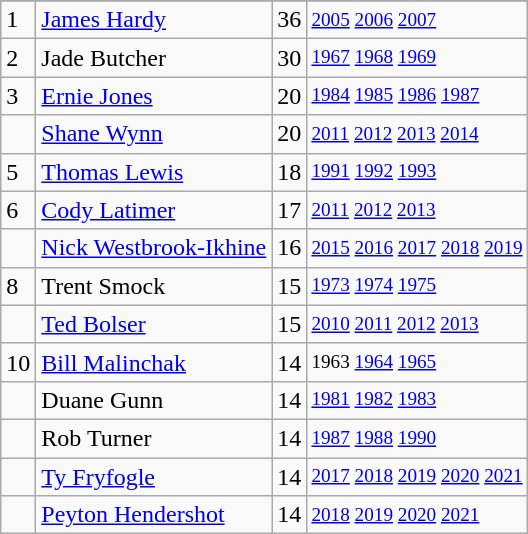<table class="wikitable">
<tr>
</tr>
<tr>
<td>1</td>
<td><a href='#'>James Hardy</a></td>
<td>36</td>
<td style="font-size:80%;"><a href='#'>2005</a> <a href='#'>2006</a> <a href='#'>2007</a></td>
</tr>
<tr>
<td>2</td>
<td>Jade Butcher</td>
<td>30</td>
<td style="font-size:80%;"><a href='#'>1967</a> <a href='#'>1968</a> <a href='#'>1969</a></td>
</tr>
<tr>
<td>3</td>
<td><a href='#'>Ernie Jones</a></td>
<td>20</td>
<td style="font-size:80%;"><a href='#'>1984</a> <a href='#'>1985</a> <a href='#'>1986</a> <a href='#'>1987</a></td>
</tr>
<tr>
<td></td>
<td><a href='#'>Shane Wynn</a></td>
<td>20</td>
<td style="font-size:80%;"><a href='#'>2011</a> <a href='#'>2012</a> <a href='#'>2013</a> <a href='#'>2014</a></td>
</tr>
<tr>
<td>5</td>
<td><a href='#'>Thomas Lewis</a></td>
<td>18</td>
<td style="font-size:80%;"><a href='#'>1991</a> <a href='#'>1992</a> <a href='#'>1993</a></td>
</tr>
<tr>
<td>6</td>
<td><a href='#'>Cody Latimer</a></td>
<td>17</td>
<td style="font-size:80%;"><a href='#'>2011</a> <a href='#'>2012</a> <a href='#'>2013</a></td>
</tr>
<tr>
<td></td>
<td><a href='#'>Nick Westbrook-Ikhine</a></td>
<td>16</td>
<td style="font-size:80%;"><a href='#'>2015</a> <a href='#'>2016</a> <a href='#'>2017</a> <a href='#'>2018</a> <a href='#'>2019</a></td>
</tr>
<tr>
<td>8</td>
<td>Trent Smock</td>
<td>15</td>
<td style="font-size:80%;"><a href='#'>1973</a> <a href='#'>1974</a> <a href='#'>1975</a></td>
</tr>
<tr>
<td></td>
<td><a href='#'>Ted Bolser</a></td>
<td>15</td>
<td style="font-size:80%;"><a href='#'>2010</a> <a href='#'>2011</a> <a href='#'>2012</a> <a href='#'>2013</a></td>
</tr>
<tr>
<td>10</td>
<td><a href='#'>Bill Malinchak</a></td>
<td>14</td>
<td style="font-size:80%;">1963 <a href='#'>1964</a> <a href='#'>1965</a></td>
</tr>
<tr>
<td></td>
<td>Duane Gunn</td>
<td>14</td>
<td style="font-size:80%;"><a href='#'>1981</a> <a href='#'>1982</a> <a href='#'>1983</a></td>
</tr>
<tr>
<td></td>
<td>Rob Turner</td>
<td>14</td>
<td style="font-size:80%;"><a href='#'>1987</a> <a href='#'>1988</a> <a href='#'>1990</a></td>
</tr>
<tr>
<td></td>
<td><a href='#'>Ty Fryfogle</a></td>
<td>14</td>
<td style="font-size:80%;"><a href='#'>2017</a> <a href='#'>2018</a> <a href='#'>2019</a> <a href='#'>2020</a> <a href='#'>2021</a></td>
</tr>
<tr>
<td></td>
<td><a href='#'>Peyton Hendershot</a></td>
<td>14</td>
<td style="font-size:80%;"><a href='#'>2018</a> <a href='#'>2019</a> <a href='#'>2020</a> <a href='#'>2021</a></td>
</tr>
</table>
